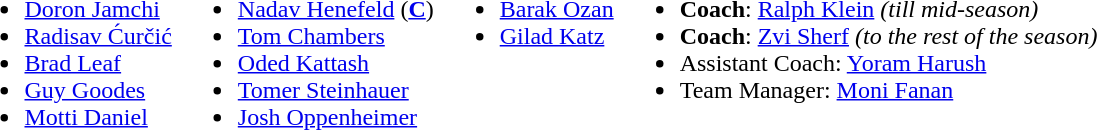<table>
<tr valign="top">
<td><br><ul><li> <a href='#'>Doron Jamchi</a></li><li>  <a href='#'>Radisav Ćurčić</a></li><li>  <a href='#'>Brad Leaf</a></li><li> <a href='#'>Guy Goodes</a></li><li> <a href='#'>Motti Daniel</a></li></ul></td>
<td><br><ul><li> <a href='#'>Nadav Henefeld</a> (<strong><a href='#'>C</a></strong>)</li><li> <a href='#'>Tom Chambers</a></li><li> <a href='#'>Oded Kattash</a></li><li> <a href='#'>Tomer Steinhauer</a></li><li>  <a href='#'>Josh Oppenheimer</a></li></ul></td>
<td><br><ul><li> <a href='#'>Barak Ozan</a></li><li> <a href='#'>Gilad Katz</a></li></ul></td>
<td><br><ul><li><strong>Coach</strong>:  <a href='#'>Ralph Klein</a> <em>(till mid-season)</em></li><li><strong>Coach</strong>:  <a href='#'>Zvi Sherf</a> <em>(to the rest of the season)</em></li><li>Assistant Coach:  <a href='#'>Yoram Harush</a></li><li>Team Manager:  <a href='#'>Moni Fanan</a></li></ul></td>
</tr>
</table>
